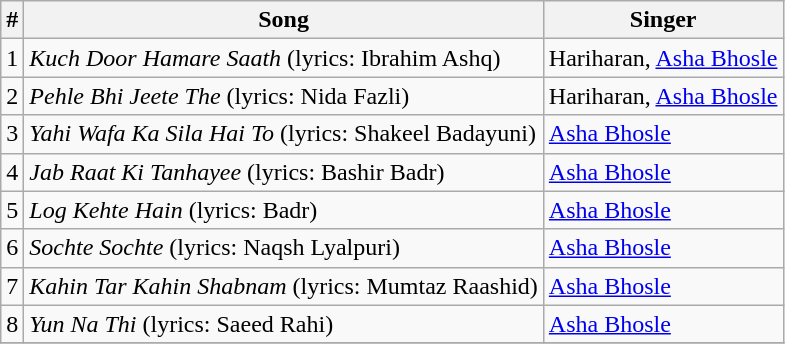<table class="wikitable">
<tr>
<th>#</th>
<th>Song</th>
<th>Singer</th>
</tr>
<tr>
<td>1</td>
<td><em>Kuch Door Hamare Saath</em> (lyrics: Ibrahim Ashq)</td>
<td>Hariharan, <a href='#'>Asha Bhosle</a></td>
</tr>
<tr>
<td>2</td>
<td><em>Pehle Bhi Jeete The</em> (lyrics: Nida Fazli)</td>
<td>Hariharan, <a href='#'>Asha Bhosle</a></td>
</tr>
<tr>
<td>3</td>
<td><em>Yahi Wafa Ka Sila Hai To</em> (lyrics: Shakeel Badayuni)</td>
<td><a href='#'>Asha Bhosle</a></td>
</tr>
<tr>
<td>4</td>
<td><em>Jab Raat Ki Tanhayee</em> (lyrics: Bashir Badr)</td>
<td><a href='#'>Asha Bhosle</a></td>
</tr>
<tr>
<td>5</td>
<td><em>Log Kehte Hain</em> (lyrics: Badr)</td>
<td><a href='#'>Asha Bhosle</a></td>
</tr>
<tr>
<td>6</td>
<td><em>Sochte Sochte</em> (lyrics: Naqsh Lyalpuri)</td>
<td><a href='#'>Asha Bhosle</a></td>
</tr>
<tr>
<td>7</td>
<td><em>Kahin Tar Kahin Shabnam</em> (lyrics: Mumtaz Raashid)</td>
<td><a href='#'>Asha Bhosle</a></td>
</tr>
<tr>
<td>8</td>
<td><em>Yun Na Thi</em> (lyrics: Saeed Rahi)</td>
<td><a href='#'>Asha Bhosle</a></td>
</tr>
<tr>
</tr>
</table>
